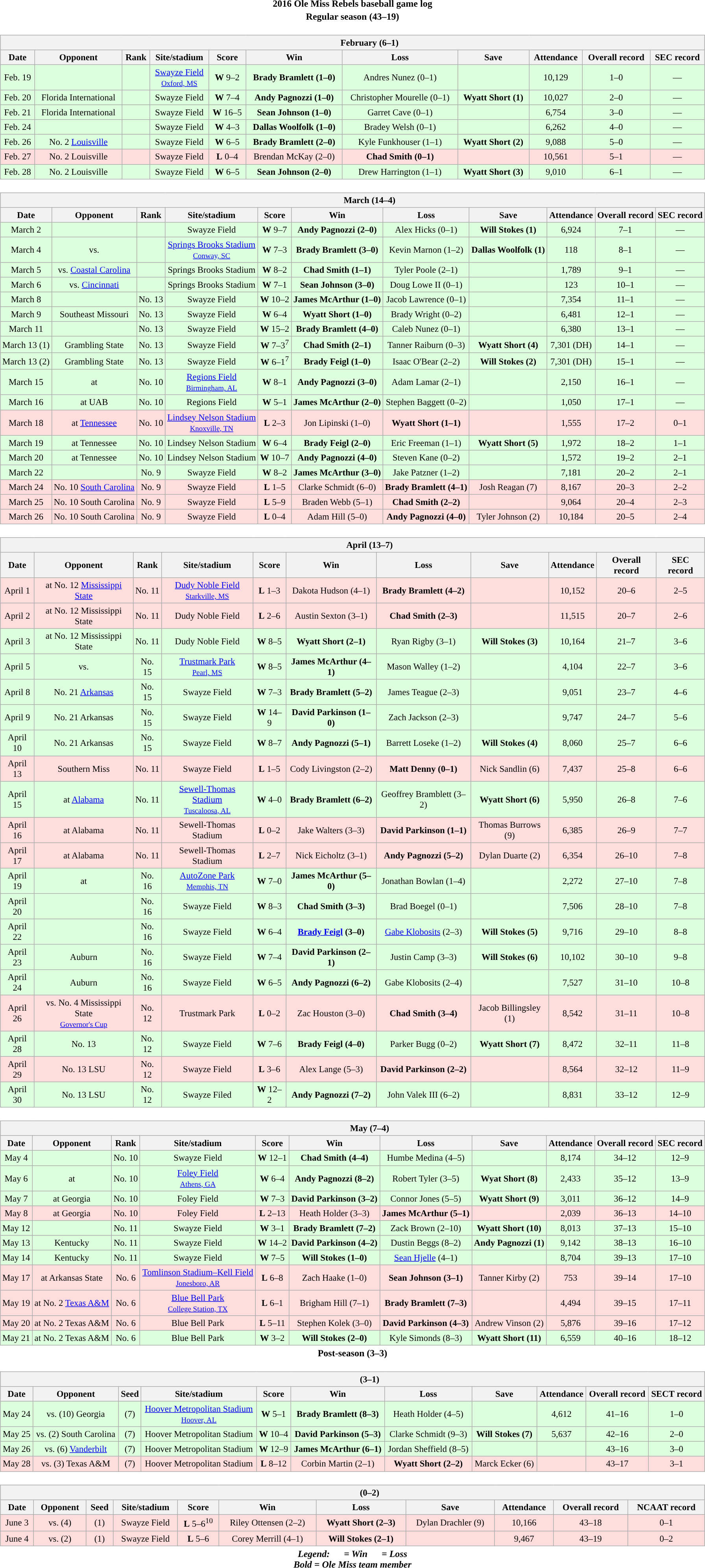<table class="toccolours" width="95%" style="clear:both; margin:1.5em auto; text-align:center,:">
<tr>
<th colspan="2">2016 Ole Miss Rebels baseball game log</th>
</tr>
<tr>
<th colspan="2">Regular season (43–19)</th>
</tr>
<tr valign="top">
<td><br><table class="wikitable collapsible collapsed" style="margin:auto; width:100%; text-align:center; font-size:95%">
<tr>
<th colspan="11" style="padding-left:4em;">February (6–1)</th>
</tr>
<tr>
<th>Date</th>
<th>Opponent</th>
<th>Rank</th>
<th>Site/stadium</th>
<th>Score</th>
<th>Win</th>
<th>Loss</th>
<th>Save</th>
<th>Attendance</th>
<th>Overall record</th>
<th>SEC record</th>
</tr>
<tr align="center" bgcolor="#ddffdd">
<td>Feb. 19</td>
<td></td>
<td></td>
<td><a href='#'>Swayze Field</a><br><small><a href='#'>Oxford, MS</a></small></td>
<td><strong>W</strong> 9–2</td>
<td><strong>Brady Bramlett (1–0)</strong></td>
<td>Andres Nunez (0–1)</td>
<td></td>
<td>10,129</td>
<td>1–0</td>
<td>—</td>
</tr>
<tr align="center" bgcolor="#ddffdd">
<td>Feb. 20</td>
<td>Florida International</td>
<td></td>
<td>Swayze Field</td>
<td><strong>W</strong> 7–4</td>
<td><strong>Andy Pagnozzi (1–0)</strong></td>
<td>Christopher Mourelle (0–1)</td>
<td><strong>Wyatt Short (1)</strong></td>
<td>10,027</td>
<td>2–0</td>
<td>—</td>
</tr>
<tr align="center" bgcolor="#ddffdd">
<td>Feb. 21</td>
<td>Florida International</td>
<td></td>
<td>Swayze Field</td>
<td><strong>W</strong> 16–5</td>
<td><strong>Sean Johnson (1–0)</strong></td>
<td>Garret Cave (0–1)</td>
<td></td>
<td>6,754</td>
<td>3–0</td>
<td>—</td>
</tr>
<tr align="center" bgcolor="#ddffdd">
<td>Feb. 24</td>
<td></td>
<td></td>
<td>Swayze Field</td>
<td><strong>W</strong> 4–3</td>
<td><strong>Dallas Woolfolk (1–0)</strong></td>
<td>Bradey Welsh (0–1)</td>
<td></td>
<td>6,262</td>
<td>4–0</td>
<td>—</td>
</tr>
<tr align="center" bgcolor="#ddffdd">
<td>Feb. 26</td>
<td>No. 2 <a href='#'>Louisville</a></td>
<td></td>
<td>Swayze Field</td>
<td><strong>W</strong> 6–5</td>
<td><strong>Brady Bramlett (2–0)</strong></td>
<td>Kyle Funkhouser (1–1)</td>
<td><strong>Wyatt Short (2)</strong></td>
<td>9,088</td>
<td>5–0</td>
<td>—</td>
</tr>
<tr align="center" bgcolor="#ffdddd">
<td>Feb. 27</td>
<td>No. 2 Louisville</td>
<td></td>
<td>Swayze Field</td>
<td><strong>L</strong> 0–4</td>
<td>Brendan McKay (2–0)</td>
<td><strong>Chad Smith (0–1)</strong></td>
<td></td>
<td>10,561</td>
<td>5–1</td>
<td>—</td>
</tr>
<tr align="center" bgcolor="#ddffdd">
<td>Feb. 28</td>
<td>No. 2 Louisville</td>
<td></td>
<td>Swayze Field</td>
<td><strong>W</strong> 6–5</td>
<td><strong>Sean Johnson (2–0)</strong></td>
<td>Drew Harrington (1–1)</td>
<td><strong>Wyatt Short (3)</strong></td>
<td>9,010</td>
<td>6–1</td>
<td>—</td>
</tr>
</table>
</td>
</tr>
<tr>
<td><br><table class="wikitable collapsible collapsed" style="margin:auto; width:100%; text-align:center; font-size:95%">
<tr>
<th colspan="11" style="padding-left:4em;">March (14–4)</th>
</tr>
<tr>
<th>Date</th>
<th>Opponent</th>
<th>Rank</th>
<th>Site/stadium</th>
<th>Score</th>
<th>Win</th>
<th>Loss</th>
<th>Save</th>
<th>Attendance</th>
<th>Overall record</th>
<th>SEC record</th>
</tr>
<tr align="center" bgcolor="#ddffdd">
<td>March 2</td>
<td></td>
<td></td>
<td>Swayze Field</td>
<td><strong>W</strong> 9–7</td>
<td><strong>Andy Pagnozzi (2–0)</strong></td>
<td>Alex Hicks (0–1)</td>
<td><strong>Will Stokes (1)</strong></td>
<td>6,924</td>
<td>7–1</td>
<td>—</td>
</tr>
<tr align="center" bgcolor="#ddffdd">
<td>March 4</td>
<td>vs. </td>
<td></td>
<td><a href='#'>Springs Brooks Stadium</a><br><small><a href='#'>Conway, SC</a></small></td>
<td><strong>W</strong> 7–3</td>
<td><strong>Brady Bramlett (3–0)</strong></td>
<td>Kevin Marnon (1–2)</td>
<td><strong>Dallas Woolfolk (1)</strong></td>
<td>118</td>
<td>8–1</td>
<td>—</td>
</tr>
<tr align="center" bgcolor="#ddffdd">
<td>March 5</td>
<td>vs. <a href='#'>Coastal Carolina</a></td>
<td></td>
<td>Springs Brooks Stadium</td>
<td><strong>W</strong> 8–2</td>
<td><strong>Chad Smith (1–1)</strong></td>
<td>Tyler Poole (2–1)</td>
<td></td>
<td>1,789</td>
<td>9–1</td>
<td>—</td>
</tr>
<tr align="center" bgcolor="#ddffdd">
<td>March 6</td>
<td>vs. <a href='#'>Cincinnati</a></td>
<td></td>
<td>Springs Brooks Stadium</td>
<td><strong>W</strong> 7–1</td>
<td><strong>Sean Johnson (3–0)</strong></td>
<td>Doug Lowe II (0–1)</td>
<td></td>
<td>123</td>
<td>10–1</td>
<td>—</td>
</tr>
<tr align="center" bgcolor="#ddffdd">
<td>March 8</td>
<td></td>
<td>No. 13</td>
<td>Swayze Field</td>
<td><strong>W</strong> 10–2</td>
<td><strong>James McArthur (1–0)</strong></td>
<td>Jacob Lawrence (0–1)</td>
<td></td>
<td>7,354</td>
<td>11–1</td>
<td>—</td>
</tr>
<tr align="center" bgcolor="#ddffdd">
<td>March 9</td>
<td>Southeast Missouri</td>
<td>No. 13</td>
<td>Swayze Field</td>
<td><strong>W</strong> 6–4</td>
<td><strong>Wyatt Short (1–0)</strong></td>
<td>Brady Wright (0–2)</td>
<td></td>
<td>6,481</td>
<td>12–1</td>
<td>—</td>
</tr>
<tr align="center" bgcolor="#ddffdd">
<td>March 11</td>
<td></td>
<td>No. 13</td>
<td>Swayze Field</td>
<td><strong>W</strong> 15–2</td>
<td><strong>Brady Bramlett (4–0)</strong></td>
<td>Caleb Nunez (0–1)</td>
<td></td>
<td>6,380</td>
<td>13–1</td>
<td>—</td>
</tr>
<tr align="center" bgcolor="#ddffdd">
<td>March 13 (1)</td>
<td>Grambling State</td>
<td>No. 13</td>
<td>Swayze Field</td>
<td><strong>W</strong> 7–3<sup>7</sup></td>
<td><strong>Chad Smith (2–1)</strong></td>
<td>Tanner Raiburn (0–3)</td>
<td><strong>Wyatt Short (4)</strong></td>
<td>7,301 (DH)</td>
<td>14–1</td>
<td>—</td>
</tr>
<tr align="center" bgcolor="#ddffdd">
<td>March 13 (2)</td>
<td>Grambling State</td>
<td>No. 13</td>
<td>Swayze Field</td>
<td><strong>W</strong> 6–1<sup>7</sup></td>
<td><strong>Brady Feigl (1–0)</strong></td>
<td>Isaac O'Bear (2–2)</td>
<td><strong>Will Stokes (2)</strong></td>
<td>7,301 (DH)</td>
<td>15–1</td>
<td>—</td>
</tr>
<tr align="center" bgcolor="#ddffdd">
<td>March 15</td>
<td>at </td>
<td>No. 10</td>
<td><a href='#'>Regions Field</a><br><small><a href='#'>Birmingham, AL</a></small></td>
<td><strong>W</strong> 8–1</td>
<td><strong>Andy Pagnozzi (3–0)</strong></td>
<td>Adam Lamar (2–1)</td>
<td></td>
<td>2,150</td>
<td>16–1</td>
<td>—</td>
</tr>
<tr align="center" bgcolor="#ddffdd">
<td>March 16</td>
<td>at UAB</td>
<td>No. 10</td>
<td>Regions Field</td>
<td><strong>W</strong> 5–1</td>
<td><strong>James McArthur (2–0)</strong></td>
<td>Stephen Baggett (0–2)</td>
<td></td>
<td>1,050</td>
<td>17–1</td>
<td>—</td>
</tr>
<tr align="center" bgcolor="#ffdddd">
<td>March 18</td>
<td>at <a href='#'>Tennessee</a></td>
<td>No. 10</td>
<td><a href='#'>Lindsey Nelson Stadium</a><br><small><a href='#'>Knoxville, TN</a></small></td>
<td><strong>L</strong> 2–3</td>
<td>Jon Lipinski (1–0)</td>
<td><strong>Wyatt Short (1–1)</strong></td>
<td></td>
<td>1,555</td>
<td>17–2</td>
<td>0–1</td>
</tr>
<tr align="center" bgcolor="#ddffdd">
<td>March 19</td>
<td>at Tennessee</td>
<td>No. 10</td>
<td>Lindsey Nelson Stadium</td>
<td><strong>W</strong> 6–4</td>
<td><strong>Brady Feigl (2–0)</strong></td>
<td>Eric Freeman (1–1)</td>
<td><strong>Wyatt Short (5)</strong></td>
<td>1,972</td>
<td>18–2</td>
<td>1–1</td>
</tr>
<tr align="center" bgcolor="#ddffdd">
<td>March 20</td>
<td>at Tennessee</td>
<td>No. 10</td>
<td>Lindsey Nelson Stadium</td>
<td><strong>W</strong> 10–7</td>
<td><strong>Andy Pagnozzi (4–0)</strong></td>
<td>Steven Kane (0–2)</td>
<td></td>
<td>1,572</td>
<td>19–2</td>
<td>2–1</td>
</tr>
<tr align="center" bgcolor="#ddffdd">
<td>March 22</td>
<td></td>
<td>No. 9</td>
<td>Swayze Field</td>
<td><strong>W</strong> 8–2</td>
<td><strong>James McArthur (3–0)</strong></td>
<td>Jake Patzner (1–2)</td>
<td></td>
<td>7,181</td>
<td>20–2</td>
<td>2–1</td>
</tr>
<tr align="center" bgcolor="#ffdddd">
<td>March 24</td>
<td>No. 10 <a href='#'>South Carolina</a></td>
<td>No. 9</td>
<td>Swayze Field</td>
<td><strong>L</strong> 1–5</td>
<td>Clarke Schmidt (6–0)</td>
<td><strong>Brady Bramlett (4–1)</strong></td>
<td>Josh Reagan (7)</td>
<td>8,167</td>
<td>20–3</td>
<td>2–2</td>
</tr>
<tr align="center" bgcolor="#ffdddd">
<td>March 25</td>
<td>No. 10 South Carolina</td>
<td>No. 9</td>
<td>Swayze Field</td>
<td><strong>L</strong> 5–9</td>
<td>Braden Webb (5–1)</td>
<td><strong>Chad Smith (2–2)</strong></td>
<td></td>
<td>9,064</td>
<td>20–4</td>
<td>2–3</td>
</tr>
<tr align="center" bgcolor="#ffdddd">
<td>March 26</td>
<td>No. 10 South Carolina</td>
<td>No. 9</td>
<td>Swayze Field</td>
<td><strong>L</strong> 0–4</td>
<td>Adam Hill (5–0)</td>
<td><strong>Andy Pagnozzi (4–0)</strong></td>
<td>Tyler Johnson (2)</td>
<td>10,184</td>
<td>20–5</td>
<td>2–4</td>
</tr>
</table>
</td>
</tr>
<tr>
<td><br><table class="wikitable collapsible collapsed" style="margin:auto; width:100%; text-align:center; font-size:95%">
<tr>
<th colspan="11" style="padding-left:4em;">April (13–7)</th>
</tr>
<tr>
<th>Date</th>
<th>Opponent</th>
<th>Rank</th>
<th>Site/stadium</th>
<th>Score</th>
<th>Win</th>
<th>Loss</th>
<th>Save</th>
<th>Attendance</th>
<th>Overall record</th>
<th>SEC record</th>
</tr>
<tr align="center" bgcolor="#ffdddd">
<td>April 1</td>
<td>at No. 12 <a href='#'>Mississippi State</a></td>
<td>No. 11</td>
<td><a href='#'>Dudy Noble Field</a><br><small><a href='#'>Starkville, MS</a></small></td>
<td><strong>L</strong> 1–3</td>
<td>Dakota Hudson (4–1)</td>
<td><strong>Brady Bramlett (4–2)</strong></td>
<td></td>
<td>10,152</td>
<td>20–6</td>
<td>2–5</td>
</tr>
<tr align="center" bgcolor="#ffdddd">
<td>April 2</td>
<td>at No. 12 Mississippi State</td>
<td>No. 11</td>
<td>Dudy Noble Field</td>
<td><strong>L</strong> 2–6</td>
<td>Austin Sexton (3–1)</td>
<td><strong>Chad Smith (2–3)</strong></td>
<td></td>
<td>11,515</td>
<td>20–7</td>
<td>2–6</td>
</tr>
<tr align="center" bgcolor="#ddffdd">
<td>April 3</td>
<td>at No. 12 Mississippi State</td>
<td>No. 11</td>
<td>Dudy Noble Field</td>
<td><strong>W</strong> 8–5</td>
<td><strong>Wyatt Short (2–1)</strong></td>
<td>Ryan Rigby (3–1)</td>
<td><strong>Will Stokes (3)</strong></td>
<td>10,164</td>
<td>21–7</td>
<td>3–6</td>
</tr>
<tr align="center" bgcolor="#ddffdd">
<td>April 5</td>
<td>vs. </td>
<td>No. 15</td>
<td><a href='#'>Trustmark Park</a><br><small><a href='#'>Pearl, MS</a></small></td>
<td><strong>W</strong> 8–5</td>
<td><strong>James McArthur (4–1)</strong></td>
<td>Mason Walley (1–2)</td>
<td></td>
<td>4,104</td>
<td>22–7</td>
<td>3–6</td>
</tr>
<tr align="center" bgcolor="#ddffdd">
<td>April 8</td>
<td>No. 21 <a href='#'>Arkansas</a></td>
<td>No. 15</td>
<td>Swayze Field</td>
<td><strong>W</strong> 7–3</td>
<td><strong>Brady Bramlett (5–2)</strong></td>
<td>James Teague (2–3)</td>
<td></td>
<td>9,051</td>
<td>23–7</td>
<td>4–6</td>
</tr>
<tr align="center" bgcolor="#ddffdd">
<td>April 9</td>
<td>No. 21 Arkansas</td>
<td>No. 15</td>
<td>Swayze Field</td>
<td><strong>W</strong> 14–9</td>
<td><strong>David Parkinson (1–0)</strong></td>
<td>Zach Jackson (2–3)</td>
<td></td>
<td>9,747</td>
<td>24–7</td>
<td>5–6</td>
</tr>
<tr align="center" bgcolor="#ddffdd">
<td>April 10</td>
<td>No. 21 Arkansas</td>
<td>No. 15</td>
<td>Swayze Field</td>
<td><strong>W</strong> 8–7</td>
<td><strong>Andy Pagnozzi (5–1)</strong></td>
<td>Barrett Loseke (1–2)</td>
<td><strong>Will Stokes (4)</strong></td>
<td>8,060</td>
<td>25–7</td>
<td>6–6</td>
</tr>
<tr align="center" bgcolor="#ffdddd">
<td>April 13</td>
<td>Southern Miss</td>
<td>No. 11</td>
<td>Swayze Field</td>
<td><strong>L</strong> 1–5</td>
<td>Cody Livingston (2–2)</td>
<td><strong>Matt Denny (0–1)</strong></td>
<td>Nick Sandlin (6)</td>
<td>7,437</td>
<td>25–8</td>
<td>6–6</td>
</tr>
<tr align="center" bgcolor="#ddffdd">
<td>April 15</td>
<td>at <a href='#'>Alabama</a></td>
<td>No. 11</td>
<td><a href='#'>Sewell-Thomas Stadium</a><br><small><a href='#'>Tuscaloosa, AL</a></small></td>
<td><strong>W</strong> 4–0</td>
<td><strong>Brady Bramlett (6–2)</strong></td>
<td>Geoffrey Bramblett (3–2)</td>
<td><strong>Wyatt Short (6)</strong></td>
<td>5,950</td>
<td>26–8</td>
<td>7–6</td>
</tr>
<tr align="center" bgcolor="#ffdddd">
<td>April 16</td>
<td>at Alabama</td>
<td>No. 11</td>
<td>Sewell-Thomas Stadium</td>
<td><strong>L</strong> 0–2</td>
<td>Jake Walters (3–3)</td>
<td><strong>David Parkinson (1–1)</strong></td>
<td>Thomas Burrows (9)</td>
<td>6,385</td>
<td>26–9</td>
<td>7–7</td>
</tr>
<tr align="center" bgcolor="#ffdddd">
<td>April 17</td>
<td>at Alabama</td>
<td>No. 11</td>
<td>Sewell-Thomas Stadium</td>
<td><strong>L</strong> 2–7</td>
<td>Nick Eicholtz (3–1)</td>
<td><strong>Andy Pagnozzi (5–2)</strong></td>
<td>Dylan Duarte (2)</td>
<td>6,354</td>
<td>26–10</td>
<td>7–8</td>
</tr>
<tr align="center" bgcolor="#ddffdd">
<td>April 19</td>
<td>at </td>
<td>No. 16</td>
<td><a href='#'>AutoZone Park</a><br><small><a href='#'>Memphis, TN</a></small></td>
<td><strong>W</strong> 7–0</td>
<td><strong>James McArthur (5–0)</strong></td>
<td>Jonathan Bowlan (1–4)</td>
<td></td>
<td>2,272</td>
<td>27–10</td>
<td>7–8</td>
</tr>
<tr align="center" bgcolor="#ddffdd">
<td>April 20</td>
<td></td>
<td>No. 16</td>
<td>Swayze Field</td>
<td><strong>W</strong> 8–3</td>
<td><strong>Chad Smith (3–3)</strong></td>
<td>Brad Boegel (0–1)</td>
<td></td>
<td>7,506</td>
<td>28–10</td>
<td>7–8</td>
</tr>
<tr align="center" bgcolor="#ddffdd">
<td>April 22</td>
<td></td>
<td>No. 16</td>
<td>Swayze Field</td>
<td><strong>W</strong> 6–4</td>
<td><strong><a href='#'>Brady Feigl</a> (3–0)</strong></td>
<td><a href='#'>Gabe Klobosits</a> (2–3)</td>
<td><strong>Will Stokes (5)</strong></td>
<td>9,716</td>
<td>29–10</td>
<td>8–8</td>
</tr>
<tr align="center" bgcolor="#ddffdd">
<td>April 23</td>
<td>Auburn</td>
<td>No. 16</td>
<td>Swayze Field</td>
<td><strong>W</strong> 7–4</td>
<td><strong>David Parkinson (2–1)</strong></td>
<td>Justin Camp (3–3)</td>
<td><strong>Will Stokes (6)</strong></td>
<td>10,102</td>
<td>30–10</td>
<td>9–8</td>
</tr>
<tr align="center" bgcolor="#ddffdd">
<td>April 24</td>
<td>Auburn</td>
<td>No. 16</td>
<td>Swayze Field</td>
<td><strong>W</strong> 6–5</td>
<td><strong>Andy Pagnozzi (6–2)</strong></td>
<td>Gabe Klobosits (2–4)</td>
<td></td>
<td>7,527</td>
<td>31–10</td>
<td>10–8</td>
</tr>
<tr align="center" bgcolor="#ffdddd">
<td>April 26</td>
<td>vs. No. 4 Mississippi State<br><small><a href='#'>Governor's Cup</a></small></td>
<td>No. 12</td>
<td>Trustmark Park</td>
<td><strong>L</strong> 0–2</td>
<td>Zac Houston (3–0)</td>
<td><strong>Chad Smith (3–4)</strong></td>
<td>Jacob Billingsley (1)</td>
<td>8,542</td>
<td>31–11</td>
<td>10–8</td>
</tr>
<tr align="center" bgcolor="#ddffdd">
<td>April 28</td>
<td>No. 13 </td>
<td>No. 12</td>
<td>Swayze Field</td>
<td><strong>W</strong> 7–6</td>
<td><strong>Brady Feigl (4–0)</strong></td>
<td>Parker Bugg (0–2)</td>
<td><strong>Wyatt Short (7)</strong></td>
<td>8,472</td>
<td>32–11</td>
<td>11–8</td>
</tr>
<tr align="center" bgcolor="#ffdddd">
<td>April 29</td>
<td>No. 13 LSU</td>
<td>No. 12</td>
<td>Swayze Field</td>
<td><strong>L</strong> 3–6</td>
<td>Alex Lange (5–3)</td>
<td><strong>David Parkinson (2–2)</strong></td>
<td></td>
<td>8,564</td>
<td>32–12</td>
<td>11–9</td>
</tr>
<tr align="center" bgcolor="#ddffdd">
<td>April 30</td>
<td>No. 13 LSU</td>
<td>No. 12</td>
<td>Swayze Filed</td>
<td><strong>W</strong> 12–2</td>
<td><strong>Andy Pagnozzi (7–2)</strong></td>
<td>John Valek III (6–2)</td>
<td></td>
<td>8,831</td>
<td>33–12</td>
<td>12–9</td>
</tr>
</table>
</td>
</tr>
<tr>
<td><br><table class="wikitable collapsible collapsed" style="margin:auto; width:100%; text-align:center; font-size:95%">
<tr>
<th colspan="11" style="padding-left:4em;">May (7–4)</th>
</tr>
<tr>
<th>Date</th>
<th>Opponent</th>
<th>Rank</th>
<th>Site/stadium</th>
<th>Score</th>
<th>Win</th>
<th>Loss</th>
<th>Save</th>
<th>Attendance</th>
<th>Overall record</th>
<th>SEC record</th>
</tr>
<tr align="center" bgcolor="#ddffdd">
<td>May 4</td>
<td></td>
<td>No. 10</td>
<td>Swayze Field</td>
<td><strong>W</strong> 12–1</td>
<td><strong>Chad Smith (4–4)</strong></td>
<td>Humbe Medina (4–5)</td>
<td></td>
<td>8,174</td>
<td>34–12</td>
<td>12–9</td>
</tr>
<tr align="center" bgcolor="#ddffdd">
<td>May 6</td>
<td>at </td>
<td>No. 10</td>
<td><a href='#'>Foley Field</a><br><small><a href='#'>Athens, GA</a></small></td>
<td><strong>W</strong> 6–4</td>
<td><strong>Andy Pagnozzi (8–2)</strong></td>
<td>Robert Tyler (3–5)</td>
<td><strong>Wyat Short (8)</strong></td>
<td>2,433</td>
<td>35–12</td>
<td>13–9</td>
</tr>
<tr align="center" bgcolor="#ddffdd">
<td>May 7</td>
<td>at Georgia</td>
<td>No. 10</td>
<td>Foley Field</td>
<td><strong>W</strong> 7–3</td>
<td><strong>David Parkinson (3–2)</strong></td>
<td>Connor Jones (5–5)</td>
<td><strong>Wyatt Short (9)</strong></td>
<td>3,011</td>
<td>36–12</td>
<td>14–9</td>
</tr>
<tr align="center" bgcolor="#ffdddd">
<td>May 8</td>
<td>at Georgia</td>
<td>No. 10</td>
<td>Foley Field</td>
<td><strong>L</strong> 2–13</td>
<td>Heath Holder (3–3)</td>
<td><strong>James McArthur (5–1)</strong></td>
<td></td>
<td>2,039</td>
<td>36–13</td>
<td>14–10</td>
</tr>
<tr align="center" bgcolor="#ddffdd">
<td>May 12</td>
<td></td>
<td>No. 11</td>
<td>Swayze Field</td>
<td><strong>W</strong> 3–1</td>
<td><strong>Brady Bramlett (7–2)</strong></td>
<td>Zack Brown (2–10)</td>
<td><strong>Wyatt Short (10)</strong></td>
<td>8,013</td>
<td>37–13</td>
<td>15–10</td>
</tr>
<tr align="center" bgcolor="#ddffdd">
<td>May 13</td>
<td>Kentucky</td>
<td>No. 11</td>
<td>Swayze Field</td>
<td><strong>W</strong> 14–2</td>
<td><strong>David Parkinson (4–2)</strong></td>
<td>Dustin Beggs (8–2)</td>
<td><strong>Andy Pagnozzi (1)</strong></td>
<td>9,142</td>
<td>38–13</td>
<td>16–10</td>
</tr>
<tr align="center" bgcolor="#ddffdd">
<td>May 14</td>
<td>Kentucky</td>
<td>No. 11</td>
<td>Swayze Field</td>
<td><strong>W</strong> 7–5</td>
<td><strong>Will Stokes (1–0)</strong></td>
<td><a href='#'>Sean Hjelle</a> (4–1)</td>
<td></td>
<td>8,704</td>
<td>39–13</td>
<td>17–10</td>
</tr>
<tr align="center" bgcolor="#ffdddd">
<td>May 17</td>
<td>at Arkansas State</td>
<td>No. 6</td>
<td><a href='#'>Tomlinson Stadium–Kell Field</a><br><small><a href='#'>Jonesboro, AR</a></small></td>
<td><strong>L</strong> 6–8</td>
<td>Zach Haake (1–0)</td>
<td><strong>Sean Johnson (3–1)</strong></td>
<td>Tanner Kirby (2)</td>
<td>753</td>
<td>39–14</td>
<td>17–10</td>
</tr>
<tr align="center" bgcolor="#ffdddd">
<td>May 19</td>
<td>at No. 2 <a href='#'>Texas A&M</a></td>
<td>No. 6</td>
<td><a href='#'>Blue Bell Park</a><br><small><a href='#'>College Station, TX</a></small></td>
<td><strong>L</strong> 6–1</td>
<td>Brigham Hill (7–1)</td>
<td><strong>Brady Bramlett (7–3)</strong></td>
<td></td>
<td>4,494</td>
<td>39–15</td>
<td>17–11</td>
</tr>
<tr align="center" bgcolor="#ffdddd">
<td>May 20</td>
<td>at No. 2 Texas A&M</td>
<td>No. 6</td>
<td>Blue Bell Park</td>
<td><strong>L</strong> 5–11</td>
<td>Stephen Kolek (3–0)</td>
<td><strong>David Parkinson (4–3)</strong></td>
<td>Andrew Vinson (2)</td>
<td>5,876</td>
<td>39–16</td>
<td>17–12</td>
</tr>
<tr align="center" bgcolor="#ddffdd">
<td>May 21</td>
<td>at No. 2 Texas A&M</td>
<td>No. 6</td>
<td>Blue Bell Park</td>
<td><strong>W</strong> 3–2</td>
<td><strong>Will Stokes (2–0)</strong></td>
<td>Kyle Simonds (8–3)</td>
<td><strong>Wyatt Short (11)</strong></td>
<td>6,559</td>
<td>40–16</td>
<td>18–12</td>
</tr>
</table>
</td>
</tr>
<tr>
<th colspan="2">Post-season (3–3)</th>
</tr>
<tr>
<td><br><table class="wikitable collapsible" style="margin:auto; width:100%; text-align:center; font-size:95%">
<tr>
<th colspan="11" style="padding-left:4em;"> (3–1)</th>
</tr>
<tr>
<th>Date</th>
<th>Opponent</th>
<th>Seed</th>
<th>Site/stadium</th>
<th>Score</th>
<th>Win</th>
<th>Loss</th>
<th>Save</th>
<th>Attendance</th>
<th>Overall record</th>
<th>SECT record</th>
</tr>
<tr align="center" bgcolor="#ddffdd">
<td>May 24</td>
<td>vs. (10) Georgia</td>
<td>(7)</td>
<td><a href='#'>Hoover Metropolitan Stadium</a><br><small><a href='#'>Hoover, AL</a></small></td>
<td><strong>W</strong> 5–1</td>
<td><strong>Brady Bramlett (8–3)</strong></td>
<td>Heath Holder (4–5)</td>
<td></td>
<td>4,612</td>
<td>41–16</td>
<td>1–0</td>
</tr>
<tr align="center" bgcolor="#ddffdd">
<td>May 25</td>
<td>vs. (2) South Carolina</td>
<td>(7)</td>
<td>Hoover Metropolitan Stadium</td>
<td><strong>W</strong> 10–4</td>
<td><strong>David Parkinson (5–3)</strong></td>
<td>Clarke Schmidt (9–3)</td>
<td><strong>Will Stokes (7)</strong></td>
<td>5,637</td>
<td>42–16</td>
<td>2–0</td>
</tr>
<tr align="center" bgcolor="#ddffdd">
<td>May 26</td>
<td>vs. (6) <a href='#'>Vanderbilt</a></td>
<td>(7)</td>
<td>Hoover Metropolitan Stadium</td>
<td><strong>W</strong> 12–9</td>
<td><strong>James McArthur (6–1)</strong></td>
<td>Jordan Sheffield (8–5)</td>
<td></td>
<td></td>
<td>43–16</td>
<td>3–0</td>
</tr>
<tr align="center" bgcolor="#ffdddd">
<td>May 28</td>
<td>vs. (3) Texas A&M</td>
<td>(7)</td>
<td>Hoover Metropolitan Stadium</td>
<td><strong>L</strong> 8–12</td>
<td>Corbin Martin (2–1)</td>
<td><strong>Wyatt Short (2–2)</strong></td>
<td>Marck Ecker (6)</td>
<td></td>
<td>43–17</td>
<td>3–1</td>
</tr>
</table>
</td>
</tr>
<tr>
<td><br><table class="wikitable collapsible" style="margin:auto; width:100%; text-align:center; font-size:95%">
<tr>
<th colspan="11" style="padding-left:4em;"> (0–2)</th>
</tr>
<tr>
<th>Date</th>
<th>Opponent</th>
<th>Seed</th>
<th>Site/stadium</th>
<th>Score</th>
<th>Win</th>
<th>Loss</th>
<th>Save</th>
<th>Attendance</th>
<th>Overall record</th>
<th>NCAAT record</th>
</tr>
<tr align="center" bgcolor="#ffdddd">
<td>June 3</td>
<td>vs. (4) </td>
<td>(1)</td>
<td>Swayze Field</td>
<td><strong>L</strong> 5–6<sup>10</sup></td>
<td>Riley Ottensen (2–2)</td>
<td><strong>Wyatt Short (2–3)</strong></td>
<td>Dylan Drachler (9)</td>
<td>10,166</td>
<td>43–18</td>
<td>0–1</td>
</tr>
<tr align="center" bgcolor="#ffdddd">
<td>June 4</td>
<td>vs. (2) </td>
<td>(1)</td>
<td>Swayze Field</td>
<td><strong>L</strong> 5–6</td>
<td>Corey Merrill (4–1)</td>
<td><strong>Will Stokes (2–1)</strong></td>
<td></td>
<td>9,467</td>
<td>43–19</td>
<td>0–2</td>
</tr>
</table>
</td>
</tr>
<tr>
<th colspan="9"><em>Legend:       = Win       = Loss<br>Bold = Ole Miss team member</em></th>
</tr>
</table>
